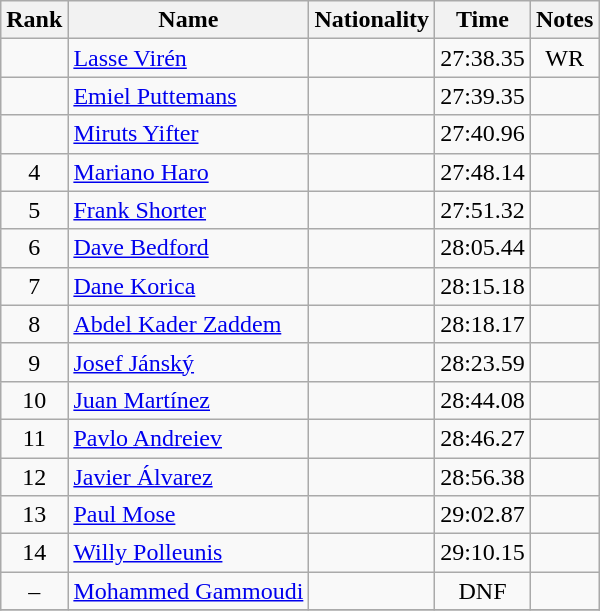<table class="wikitable sortable" style="text-align:center">
<tr>
<th>Rank</th>
<th>Name</th>
<th>Nationality</th>
<th>Time</th>
<th>Notes</th>
</tr>
<tr>
<td></td>
<td align=left><a href='#'>Lasse Virén</a></td>
<td align=left></td>
<td>27:38.35</td>
<td>WR</td>
</tr>
<tr>
<td></td>
<td align=left><a href='#'>Emiel Puttemans</a></td>
<td align=left></td>
<td>27:39.35</td>
<td></td>
</tr>
<tr>
<td></td>
<td align=left><a href='#'>Miruts Yifter</a></td>
<td align=left></td>
<td>27:40.96</td>
<td></td>
</tr>
<tr>
<td>4</td>
<td align=left><a href='#'>Mariano Haro</a></td>
<td align=left></td>
<td>27:48.14</td>
<td></td>
</tr>
<tr>
<td>5</td>
<td align=left><a href='#'>Frank Shorter</a></td>
<td align=left></td>
<td>27:51.32</td>
<td></td>
</tr>
<tr>
<td>6</td>
<td align=left><a href='#'>Dave Bedford</a></td>
<td align=left></td>
<td>28:05.44</td>
<td></td>
</tr>
<tr>
<td>7</td>
<td align=left><a href='#'>Dane Korica</a></td>
<td align=left></td>
<td>28:15.18</td>
<td></td>
</tr>
<tr>
<td>8</td>
<td align=left><a href='#'>Abdel Kader Zaddem</a></td>
<td align=left></td>
<td>28:18.17</td>
<td></td>
</tr>
<tr>
<td>9</td>
<td align=left><a href='#'>Josef Jánský</a></td>
<td align=left></td>
<td>28:23.59</td>
<td></td>
</tr>
<tr>
<td>10</td>
<td align=left><a href='#'>Juan Martínez</a></td>
<td align=left></td>
<td>28:44.08</td>
<td></td>
</tr>
<tr>
<td>11</td>
<td align=left><a href='#'>Pavlo Andreiev</a></td>
<td align=left></td>
<td>28:46.27</td>
<td></td>
</tr>
<tr>
<td>12</td>
<td align=left><a href='#'>Javier Álvarez</a></td>
<td align=left></td>
<td>28:56.38</td>
<td></td>
</tr>
<tr>
<td>13</td>
<td align=left><a href='#'>Paul Mose</a></td>
<td align=left></td>
<td>29:02.87</td>
<td></td>
</tr>
<tr>
<td>14</td>
<td align=left><a href='#'>Willy Polleunis</a></td>
<td align=left></td>
<td>29:10.15</td>
<td></td>
</tr>
<tr>
<td>–</td>
<td align=left><a href='#'>Mohammed Gammoudi</a></td>
<td align=left></td>
<td>DNF</td>
<td></td>
</tr>
<tr>
</tr>
</table>
